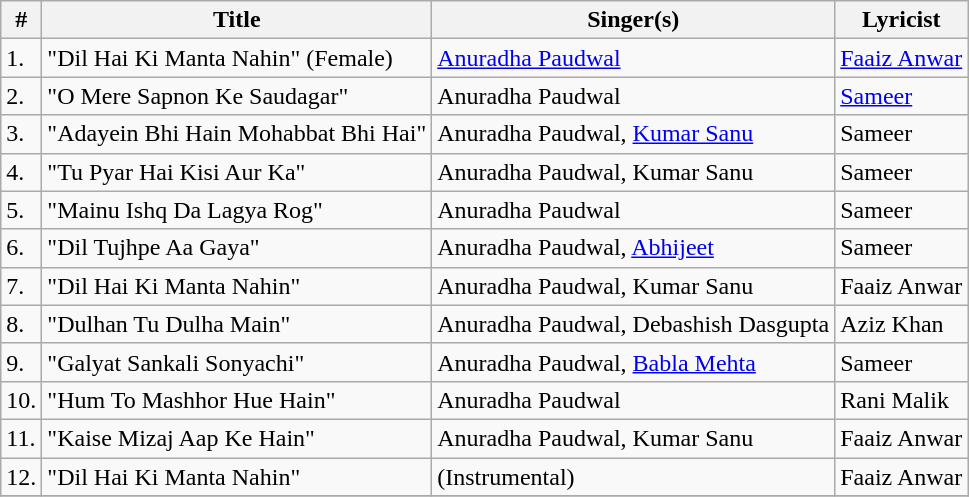<table class="wikitable sortable">
<tr>
<th>#</th>
<th>Title</th>
<th>Singer(s)</th>
<th>Lyricist</th>
</tr>
<tr>
<td>1.</td>
<td>"Dil Hai Ki Manta Nahin" (Female)</td>
<td><a href='#'>Anuradha Paudwal</a></td>
<td><a href='#'>Faaiz Anwar</a></td>
</tr>
<tr>
<td>2.</td>
<td>"O Mere Sapnon Ke Saudagar"</td>
<td>Anuradha Paudwal</td>
<td><a href='#'>Sameer</a></td>
</tr>
<tr>
<td>3.</td>
<td>"Adayein Bhi Hain Mohabbat Bhi Hai"</td>
<td>Anuradha Paudwal, <a href='#'>Kumar Sanu</a></td>
<td>Sameer</td>
</tr>
<tr>
<td>4.</td>
<td>"Tu Pyar Hai Kisi Aur Ka"</td>
<td>Anuradha Paudwal, Kumar Sanu</td>
<td>Sameer</td>
</tr>
<tr>
<td>5.</td>
<td>"Mainu Ishq Da Lagya Rog"</td>
<td>Anuradha Paudwal</td>
<td>Sameer</td>
</tr>
<tr>
<td>6.</td>
<td>"Dil Tujhpe Aa Gaya"</td>
<td>Anuradha Paudwal, <a href='#'>Abhijeet</a></td>
<td>Sameer</td>
</tr>
<tr>
<td>7.</td>
<td>"Dil Hai Ki Manta Nahin"</td>
<td>Anuradha Paudwal, Kumar Sanu</td>
<td>Faaiz Anwar</td>
</tr>
<tr>
<td>8.</td>
<td>"Dulhan Tu Dulha Main"</td>
<td>Anuradha Paudwal, Debashish Dasgupta</td>
<td>Aziz Khan</td>
</tr>
<tr>
<td>9.</td>
<td>"Galyat Sankali Sonyachi"</td>
<td>Anuradha Paudwal, <a href='#'>Babla Mehta</a></td>
<td>Sameer</td>
</tr>
<tr>
<td>10.</td>
<td>"Hum To Mashhor Hue Hain"</td>
<td>Anuradha Paudwal</td>
<td>Rani Malik</td>
</tr>
<tr>
<td>11.</td>
<td>"Kaise Mizaj Aap Ke Hain"</td>
<td>Anuradha Paudwal, Kumar Sanu</td>
<td>Faaiz Anwar</td>
</tr>
<tr>
<td>12.</td>
<td>"Dil Hai Ki Manta Nahin"</td>
<td>(Instrumental)</td>
<td>Faaiz Anwar</td>
</tr>
<tr>
</tr>
</table>
